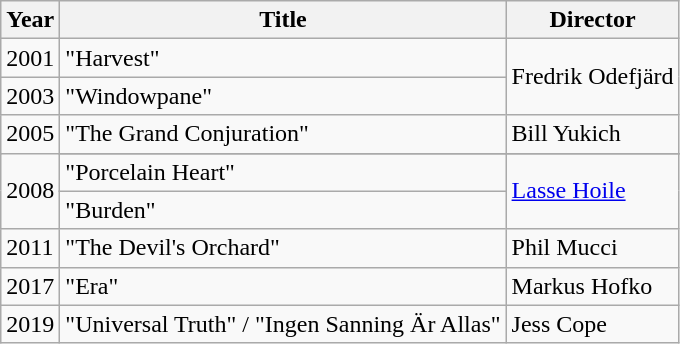<table class="wikitable">
<tr>
<th scope="col">Year</th>
<th scope="col">Title</th>
<th scope="col">Director</th>
</tr>
<tr>
<td>2001</td>
<td>"Harvest"</td>
<td rowspan="2">Fredrik Odefjärd</td>
</tr>
<tr>
<td>2003</td>
<td>"Windowpane"</td>
</tr>
<tr>
<td>2005</td>
<td>"The Grand Conjuration"</td>
<td>Bill Yukich</td>
</tr>
<tr>
<td rowspan="3">2008</td>
</tr>
<tr>
<td>"Porcelain Heart"</td>
<td rowspan="2"><a href='#'>Lasse Hoile</a></td>
</tr>
<tr>
<td>"Burden"</td>
</tr>
<tr>
<td>2011</td>
<td>"The Devil's Orchard"</td>
<td>Phil Mucci</td>
</tr>
<tr>
<td>2017</td>
<td>"Era"</td>
<td>Markus Hofko</td>
</tr>
<tr>
<td>2019</td>
<td>"Universal Truth" / "Ingen Sanning Är Allas"</td>
<td>Jess Cope</td>
</tr>
</table>
